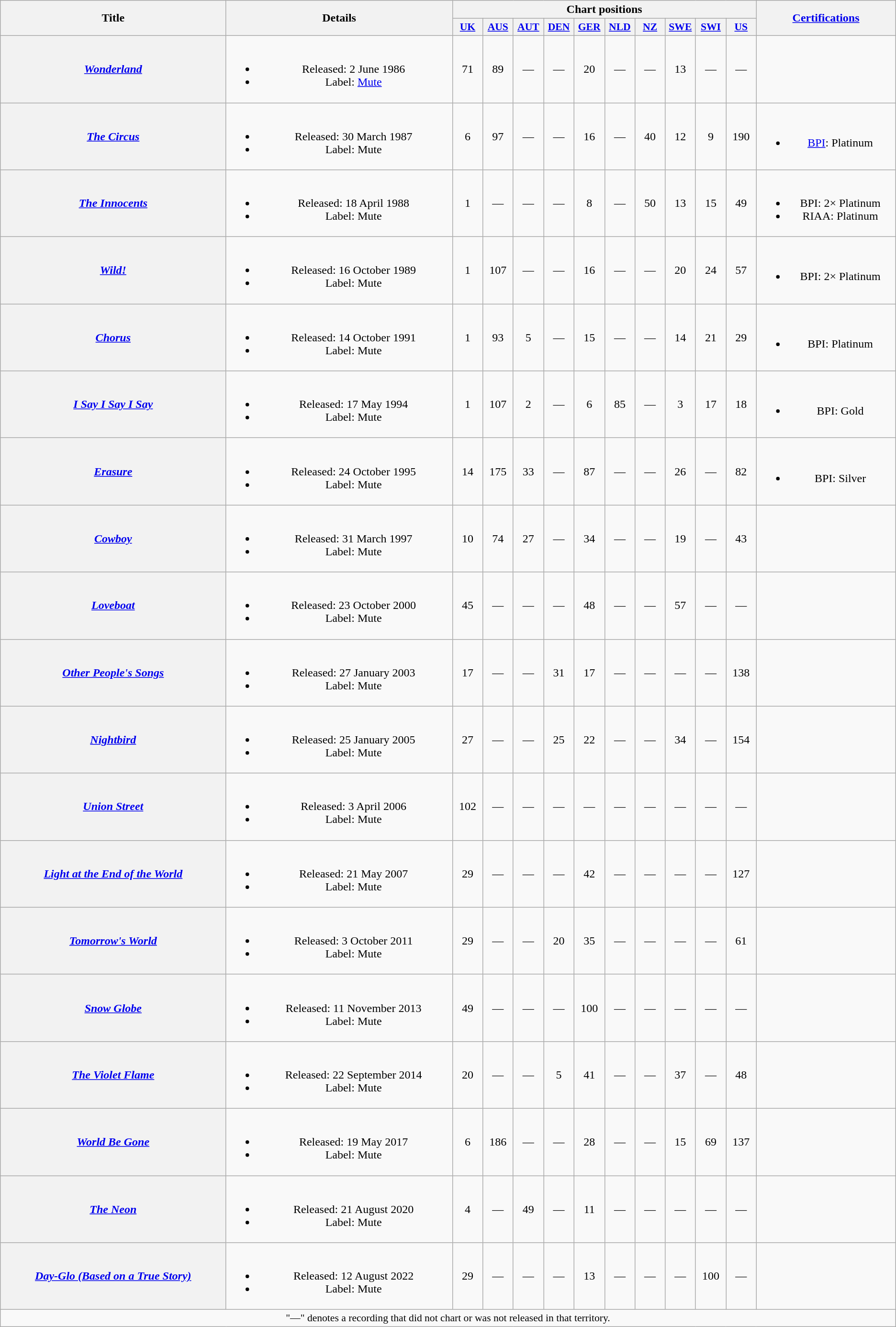<table class="wikitable plainrowheaders" style="text-align:center;">
<tr>
<th scope="col" rowspan="2" style="width:20em;">Title</th>
<th scope="col" rowspan="2" style="width:20em;">Details</th>
<th scope="col" colspan="10">Chart positions</th>
<th rowspan="2" style="width:12em;"><a href='#'>Certifications</a></th>
</tr>
<tr>
<th scope="col" style="width:2.5em;font-size:90%;"><a href='#'>UK</a><br></th>
<th scope="col" style="width:2.5em;font-size:90%;"><a href='#'>AUS</a><br></th>
<th scope="col" style="width:2.5em;font-size:90%;"><a href='#'>AUT</a><br></th>
<th scope="col" style="width:2.5em;font-size:90%;"><a href='#'>DEN</a><br></th>
<th scope="col" style="width:2.5em;font-size:90%;"><a href='#'>GER</a><br></th>
<th scope="col" style="width:2.5em;font-size:90%;"><a href='#'>NLD</a><br></th>
<th scope="col" style="width:2.5em;font-size:90%;"><a href='#'>NZ</a><br></th>
<th scope="col" style="width:2.5em;font-size:90%;"><a href='#'>SWE</a><br></th>
<th scope="col" style="width:2.5em;font-size:90%;"><a href='#'>SWI</a><br></th>
<th scope="col" style="width:2.5em;font-size:90%;"><a href='#'>US</a><br></th>
</tr>
<tr>
<th scope="row"><em><a href='#'>Wonderland</a></em></th>
<td><br><ul><li>Released: 2 June 1986</li><li>Label: <a href='#'>Mute</a></li></ul></td>
<td>71</td>
<td>89</td>
<td>—</td>
<td>—</td>
<td>20</td>
<td>—</td>
<td>—</td>
<td>13</td>
<td>—</td>
<td>—</td>
<td></td>
</tr>
<tr>
<th scope="row"><em><a href='#'>The Circus</a></em></th>
<td><br><ul><li>Released: 30 March 1987</li><li>Label: Mute</li></ul></td>
<td>6</td>
<td>97</td>
<td>—</td>
<td>—</td>
<td>16</td>
<td>—</td>
<td>40</td>
<td>12</td>
<td>9</td>
<td>190</td>
<td><br><ul><li><a href='#'>BPI</a>: Platinum</li></ul></td>
</tr>
<tr>
<th scope="row"><em><a href='#'>The Innocents</a></em></th>
<td><br><ul><li>Released: 18 April 1988</li><li>Label: Mute</li></ul></td>
<td>1</td>
<td>—</td>
<td>—</td>
<td>—</td>
<td>8</td>
<td>—</td>
<td>50</td>
<td>13</td>
<td>15</td>
<td>49</td>
<td><br><ul><li>BPI: 2× Platinum</li><li>RIAA: Platinum</li></ul></td>
</tr>
<tr>
<th scope="row"><em><a href='#'>Wild!</a></em></th>
<td><br><ul><li>Released: 16 October 1989</li><li>Label: Mute</li></ul></td>
<td>1</td>
<td>107</td>
<td>—</td>
<td>—</td>
<td>16</td>
<td>—</td>
<td>—</td>
<td>20</td>
<td>24</td>
<td>57</td>
<td><br><ul><li>BPI: 2× Platinum</li></ul></td>
</tr>
<tr>
<th scope="row"><em><a href='#'>Chorus</a></em></th>
<td><br><ul><li>Released: 14 October 1991</li><li>Label: Mute</li></ul></td>
<td>1</td>
<td>93</td>
<td>5</td>
<td>—</td>
<td>15</td>
<td>—</td>
<td>—</td>
<td>14</td>
<td>21</td>
<td>29</td>
<td><br><ul><li>BPI: Platinum</li></ul></td>
</tr>
<tr>
<th scope="row"><em><a href='#'>I Say I Say I Say</a></em></th>
<td><br><ul><li>Released: 17 May 1994</li><li>Label: Mute</li></ul></td>
<td>1</td>
<td>107</td>
<td>2</td>
<td>—</td>
<td>6</td>
<td>85</td>
<td>—</td>
<td>3</td>
<td>17</td>
<td>18</td>
<td><br><ul><li>BPI: Gold</li></ul></td>
</tr>
<tr>
<th scope="row"><em><a href='#'>Erasure</a></em></th>
<td><br><ul><li>Released: 24 October 1995</li><li>Label: Mute</li></ul></td>
<td>14</td>
<td>175</td>
<td>33</td>
<td>—</td>
<td>87</td>
<td>—</td>
<td>—</td>
<td>26</td>
<td>—</td>
<td>82</td>
<td><br><ul><li>BPI: Silver</li></ul></td>
</tr>
<tr>
<th scope="row"><em><a href='#'>Cowboy</a></em></th>
<td><br><ul><li>Released: 31 March 1997</li><li>Label: Mute</li></ul></td>
<td>10</td>
<td>74</td>
<td>27</td>
<td>—</td>
<td>34</td>
<td>—</td>
<td>—</td>
<td>19</td>
<td>—</td>
<td>43</td>
<td></td>
</tr>
<tr>
<th scope="row"><em><a href='#'>Loveboat</a></em></th>
<td><br><ul><li>Released: 23 October 2000</li><li>Label: Mute</li></ul></td>
<td>45</td>
<td>—</td>
<td>—</td>
<td>—</td>
<td>48</td>
<td>—</td>
<td>—</td>
<td>57</td>
<td>—</td>
<td>—</td>
<td></td>
</tr>
<tr>
<th scope="row"><em><a href='#'>Other People's Songs</a></em></th>
<td><br><ul><li>Released: 27 January 2003</li><li>Label: Mute</li></ul></td>
<td>17</td>
<td>—</td>
<td>—</td>
<td>31</td>
<td>17</td>
<td>—</td>
<td>—</td>
<td>—</td>
<td>—</td>
<td>138</td>
<td></td>
</tr>
<tr>
<th scope="row"><em><a href='#'>Nightbird</a></em></th>
<td><br><ul><li>Released: 25 January 2005</li><li>Label: Mute</li></ul></td>
<td>27</td>
<td>—</td>
<td>—</td>
<td>25</td>
<td>22</td>
<td>—</td>
<td>—</td>
<td>34</td>
<td>—</td>
<td>154</td>
<td></td>
</tr>
<tr>
<th scope="row"><em><a href='#'>Union Street</a></em></th>
<td><br><ul><li>Released: 3 April 2006</li><li>Label: Mute</li></ul></td>
<td>102</td>
<td>—</td>
<td>—</td>
<td>—</td>
<td>—</td>
<td>—</td>
<td>—</td>
<td>—</td>
<td>—</td>
<td>—</td>
<td></td>
</tr>
<tr>
<th scope="row"><em><a href='#'>Light at the End of the World</a></em></th>
<td><br><ul><li>Released: 21 May 2007</li><li>Label: Mute</li></ul></td>
<td>29</td>
<td>—</td>
<td>—</td>
<td>—</td>
<td>42</td>
<td>—</td>
<td>—</td>
<td>—</td>
<td>—</td>
<td>127</td>
<td></td>
</tr>
<tr>
<th scope="row"><em><a href='#'>Tomorrow's World</a></em></th>
<td><br><ul><li>Released: 3 October 2011</li><li>Label: Mute</li></ul></td>
<td>29</td>
<td>—</td>
<td>—</td>
<td>20</td>
<td>35</td>
<td>—</td>
<td>—</td>
<td>—</td>
<td>—</td>
<td>61</td>
<td></td>
</tr>
<tr>
<th scope="row"><em><a href='#'>Snow Globe</a></em></th>
<td><br><ul><li>Released: 11 November 2013</li><li>Label: Mute</li></ul></td>
<td>49</td>
<td>—</td>
<td>—</td>
<td>—</td>
<td>100</td>
<td>—</td>
<td>—</td>
<td>—</td>
<td>—</td>
<td>—</td>
<td></td>
</tr>
<tr>
<th scope="row"><em><a href='#'>The Violet Flame</a></em></th>
<td><br><ul><li>Released: 22 September 2014</li><li>Label: Mute</li></ul></td>
<td>20</td>
<td>—</td>
<td>—</td>
<td>5</td>
<td>41</td>
<td>—</td>
<td>—</td>
<td>37</td>
<td>—</td>
<td>48</td>
<td></td>
</tr>
<tr>
<th scope="row"><em><a href='#'>World Be Gone</a></em></th>
<td><br><ul><li>Released: 19 May 2017</li><li>Label: Mute</li></ul></td>
<td>6</td>
<td>186</td>
<td>—</td>
<td>—</td>
<td>28</td>
<td>—</td>
<td>—</td>
<td>15</td>
<td>69</td>
<td>137</td>
<td></td>
</tr>
<tr>
<th scope="row"><em><a href='#'>The Neon</a></em></th>
<td><br><ul><li>Released: 21 August 2020</li><li>Label: Mute</li></ul></td>
<td>4</td>
<td>—</td>
<td>49</td>
<td>—</td>
<td>11</td>
<td>—</td>
<td>—</td>
<td>—</td>
<td>—</td>
<td>—</td>
<td></td>
</tr>
<tr>
<th scope="row"><em><a href='#'>Day-Glo (Based on a True Story)</a></em></th>
<td><br><ul><li>Released: 12 August 2022</li><li>Label: Mute</li></ul></td>
<td>29</td>
<td>—</td>
<td>—</td>
<td>—</td>
<td>13</td>
<td>—</td>
<td>—</td>
<td>—</td>
<td>100</td>
<td>—</td>
<td></td>
</tr>
<tr>
<td colspan="13" style="font-size:90%">"—" denotes a recording that did not chart or was not released in that territory.</td>
</tr>
</table>
